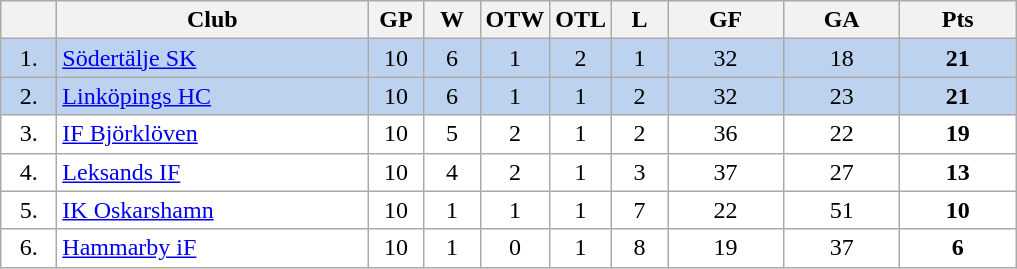<table class="wikitable">
<tr>
<th width="30"></th>
<th width="200">Club</th>
<th width="30">GP</th>
<th width="30">W</th>
<th width="30">OTW</th>
<th width="30">OTL</th>
<th width="30">L</th>
<th width="70">GF</th>
<th width="70">GA</th>
<th width="70">Pts</th>
</tr>
<tr bgcolor="#BCD2EE" align="center">
<td>1.</td>
<td align="left"><a href='#'>Södertälje SK</a></td>
<td>10</td>
<td>6</td>
<td>1</td>
<td>2</td>
<td>1</td>
<td>32</td>
<td>18</td>
<td><strong>21</strong></td>
</tr>
<tr bgcolor="#BCD2EE" align="center">
<td>2.</td>
<td align="left"><a href='#'>Linköpings HC</a></td>
<td>10</td>
<td>6</td>
<td>1</td>
<td>1</td>
<td>2</td>
<td>32</td>
<td>23</td>
<td><strong>21</strong></td>
</tr>
<tr bgcolor="#FFFFFF" align="center">
<td>3.</td>
<td align="left"><a href='#'>IF Björklöven</a></td>
<td>10</td>
<td>5</td>
<td>2</td>
<td>1</td>
<td>2</td>
<td>36</td>
<td>22</td>
<td><strong>19</strong></td>
</tr>
<tr bgcolor="#FFFFFF" align="center">
<td>4.</td>
<td align="left"><a href='#'>Leksands IF</a></td>
<td>10</td>
<td>4</td>
<td>2</td>
<td>1</td>
<td>3</td>
<td>37</td>
<td>27</td>
<td><strong>13</strong></td>
</tr>
<tr bgcolor="#FFFFFF" align="center">
<td>5.</td>
<td align="left"><a href='#'>IK Oskarshamn</a></td>
<td>10</td>
<td>1</td>
<td>1</td>
<td>1</td>
<td>7</td>
<td>22</td>
<td>51</td>
<td><strong>10</strong></td>
</tr>
<tr bgcolor="#FFFFFF" align="center">
<td>6.</td>
<td align="left"><a href='#'>Hammarby iF</a></td>
<td>10</td>
<td>1</td>
<td>0</td>
<td>1</td>
<td>8</td>
<td>19</td>
<td>37</td>
<td><strong>6</strong></td>
</tr>
</table>
